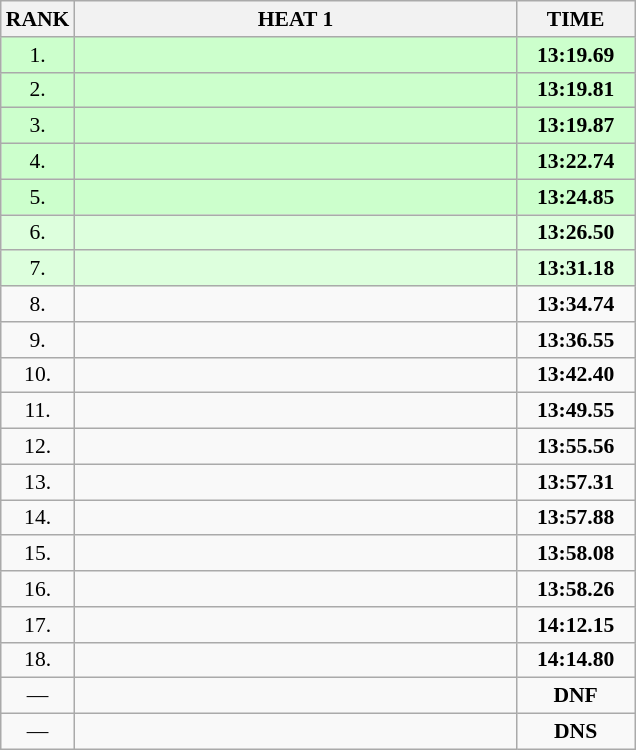<table class="wikitable" style="border-collapse: collapse; font-size: 90%;">
<tr>
<th>RANK</th>
<th align="center" style="width: 20em">HEAT 1</th>
<th align="center" style="width: 5em">TIME</th>
</tr>
<tr style="background:#ccffcc;">
<td align="center">1.</td>
<td></td>
<td align="center"><strong>13:19.69</strong></td>
</tr>
<tr style="background:#ccffcc;">
<td align="center">2.</td>
<td></td>
<td align="center"><strong>13:19.81</strong></td>
</tr>
<tr style="background:#ccffcc;">
<td align="center">3.</td>
<td></td>
<td align="center"><strong>13:19.87</strong></td>
</tr>
<tr style="background:#ccffcc;">
<td align="center">4.</td>
<td></td>
<td align="center"><strong>13:22.74</strong></td>
</tr>
<tr style="background:#ccffcc;">
<td align="center">5.</td>
<td></td>
<td align="center"><strong>13:24.85</strong></td>
</tr>
<tr style="background:#ddffdd;">
<td align="center">6.</td>
<td></td>
<td align="center"><strong>13:26.50</strong></td>
</tr>
<tr style="background:#ddffdd;">
<td align="center">7.</td>
<td></td>
<td align="center"><strong>13:31.18</strong></td>
</tr>
<tr>
<td align="center">8.</td>
<td></td>
<td align="center"><strong>13:34.74</strong></td>
</tr>
<tr>
<td align="center">9.</td>
<td></td>
<td align="center"><strong>13:36.55</strong></td>
</tr>
<tr>
<td align="center">10.</td>
<td></td>
<td align="center"><strong>13:42.40</strong></td>
</tr>
<tr>
<td align="center">11.</td>
<td></td>
<td align="center"><strong>13:49.55</strong></td>
</tr>
<tr>
<td align="center">12.</td>
<td></td>
<td align="center"><strong>13:55.56</strong></td>
</tr>
<tr>
<td align="center">13.</td>
<td></td>
<td align="center"><strong>13:57.31</strong></td>
</tr>
<tr>
<td align="center">14.</td>
<td></td>
<td align="center"><strong>13:57.88</strong></td>
</tr>
<tr>
<td align="center">15.</td>
<td></td>
<td align="center"><strong>13:58.08</strong></td>
</tr>
<tr>
<td align="center">16.</td>
<td></td>
<td align="center"><strong>13:58.26</strong></td>
</tr>
<tr>
<td align="center">17.</td>
<td></td>
<td align="center"><strong>14:12.15</strong></td>
</tr>
<tr>
<td align="center">18.</td>
<td></td>
<td align="center"><strong>14:14.80</strong></td>
</tr>
<tr>
<td align="center">—</td>
<td></td>
<td align="center"><strong>DNF</strong></td>
</tr>
<tr>
<td align="center">—</td>
<td></td>
<td align="center"><strong>DNS</strong></td>
</tr>
</table>
